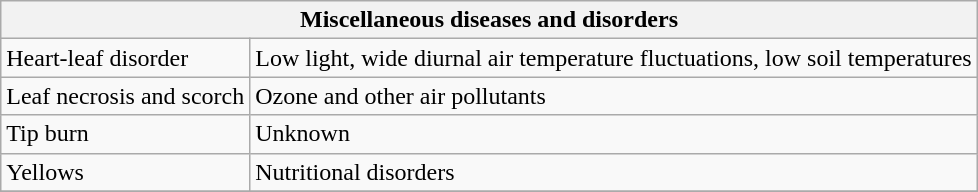<table class="wikitable" style="clear">
<tr>
<th colspan=2><strong>Miscellaneous diseases and disorders</strong><br></th>
</tr>
<tr>
<td>Heart-leaf disorder</td>
<td>Low light, wide diurnal air temperature fluctuations, low soil temperatures</td>
</tr>
<tr>
<td>Leaf necrosis and scorch</td>
<td>Ozone and other air pollutants</td>
</tr>
<tr>
<td>Tip burn</td>
<td>Unknown</td>
</tr>
<tr>
<td>Yellows</td>
<td>Nutritional disorders</td>
</tr>
<tr>
</tr>
</table>
